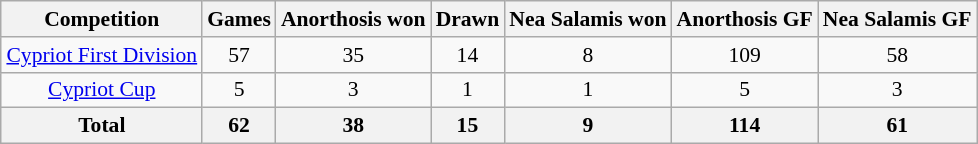<table class="wikitable" style="margin:1em auto; text-align:center; font-size:90%">
<tr>
<th>Competition</th>
<th>Games</th>
<th>Anorthosis won</th>
<th>Drawn</th>
<th>Nea Salamis won</th>
<th>Anorthosis GF</th>
<th>Nea Salamis GF</th>
</tr>
<tr>
<td><a href='#'>Cypriot First Division</a></td>
<td>57</td>
<td>35</td>
<td>14</td>
<td>8</td>
<td>109</td>
<td>58</td>
</tr>
<tr>
<td><a href='#'>Cypriot Cup</a></td>
<td>5</td>
<td>3</td>
<td>1</td>
<td>1</td>
<td>5</td>
<td>3</td>
</tr>
<tr>
<th><strong>Total</strong></th>
<th>62</th>
<th>38</th>
<th>15</th>
<th>9</th>
<th>114</th>
<th>61</th>
</tr>
</table>
